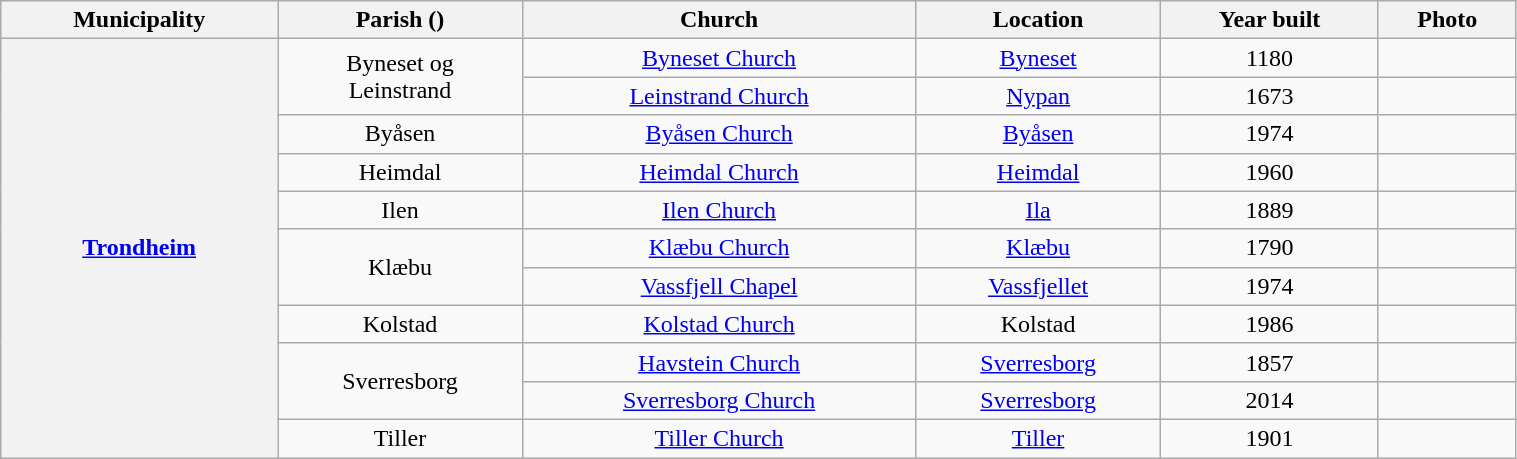<table class="wikitable" style="text-align: center; width: 80%;">
<tr>
<th>Municipality</th>
<th>Parish ()</th>
<th>Church</th>
<th>Location</th>
<th>Year built</th>
<th>Photo</th>
</tr>
<tr>
<th rowspan="11"><a href='#'>Trondheim</a></th>
<td rowspan="2">Byneset og<br>Leinstrand</td>
<td><a href='#'>Byneset Church</a></td>
<td><a href='#'>Byneset</a></td>
<td>1180</td>
<td></td>
</tr>
<tr>
<td><a href='#'>Leinstrand Church</a></td>
<td><a href='#'>Nypan</a></td>
<td>1673</td>
<td></td>
</tr>
<tr>
<td>Byåsen</td>
<td><a href='#'>Byåsen Church</a></td>
<td><a href='#'>Byåsen</a></td>
<td>1974</td>
<td></td>
</tr>
<tr>
<td>Heimdal</td>
<td><a href='#'>Heimdal Church</a></td>
<td><a href='#'>Heimdal</a></td>
<td>1960</td>
<td></td>
</tr>
<tr>
<td>Ilen</td>
<td><a href='#'>Ilen Church</a></td>
<td><a href='#'>Ila</a></td>
<td>1889</td>
<td></td>
</tr>
<tr>
<td rowspan="2">Klæbu</td>
<td><a href='#'>Klæbu Church</a></td>
<td><a href='#'>Klæbu</a></td>
<td>1790</td>
<td></td>
</tr>
<tr>
<td><a href='#'>Vassfjell Chapel</a></td>
<td><a href='#'>Vassfjellet</a></td>
<td>1974</td>
<td></td>
</tr>
<tr>
<td>Kolstad</td>
<td><a href='#'>Kolstad Church</a></td>
<td>Kolstad</td>
<td>1986</td>
<td></td>
</tr>
<tr>
<td rowspan="2">Sverresborg</td>
<td><a href='#'>Havstein Church</a></td>
<td><a href='#'>Sverresborg</a></td>
<td>1857</td>
<td></td>
</tr>
<tr>
<td><a href='#'>Sverresborg Church</a></td>
<td><a href='#'>Sverresborg</a></td>
<td>2014</td>
<td></td>
</tr>
<tr>
<td>Tiller</td>
<td><a href='#'>Tiller Church</a></td>
<td><a href='#'>Tiller</a></td>
<td>1901</td>
<td></td>
</tr>
</table>
